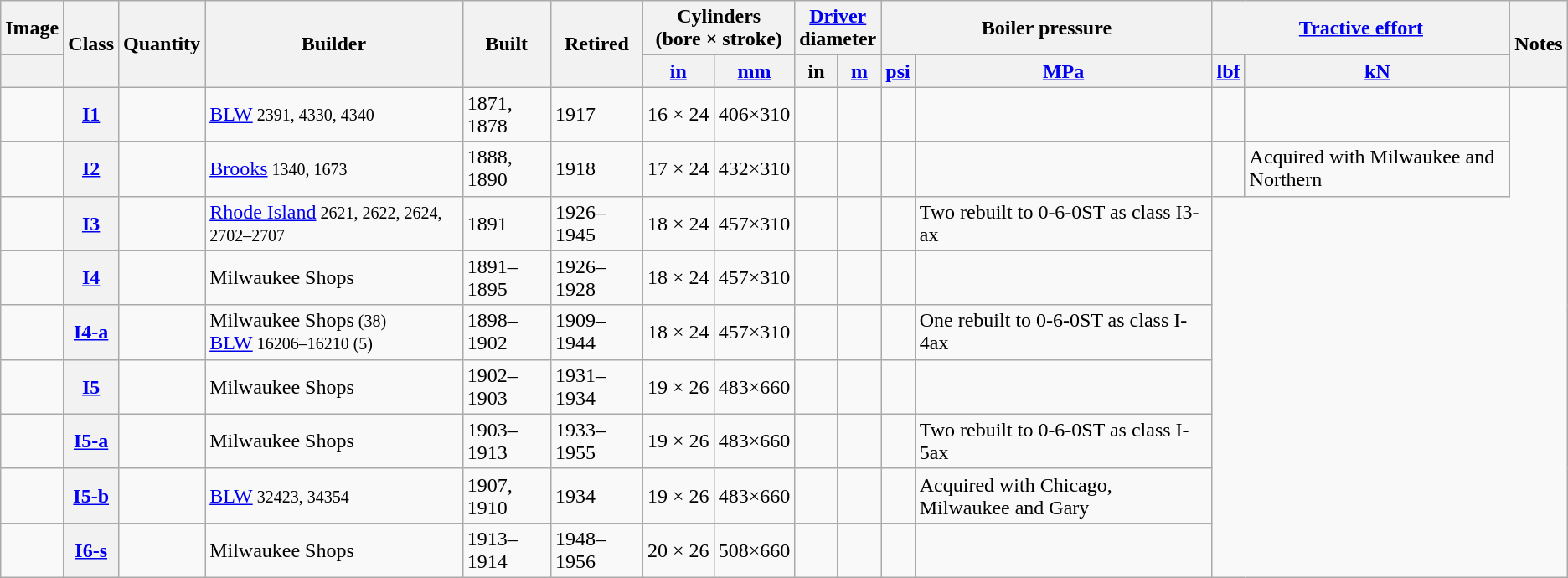<table class="wikitable sortable">
<tr>
<th>Image</th>
<th rowspan="2">Class</th>
<th rowspan="2">Quantity</th>
<th rowspan="2">Builder</th>
<th rowspan="2">Built</th>
<th rowspan="2">Retired</th>
<th colspan="2">Cylinders<br>(bore × stroke)</th>
<th colspan="2"><a href='#'>Driver</a><br>diameter</th>
<th colspan="2">Boiler pressure</th>
<th colspan="2"><a href='#'>Tractive effort</a></th>
<th rowspan="2">Notes</th>
</tr>
<tr>
<th></th>
<th><a href='#'>in</a></th>
<th><a href='#'>mm</a></th>
<th>in</th>
<th><a href='#'>m</a></th>
<th><a href='#'>psi</a></th>
<th><a href='#'>MPa</a></th>
<th><a href='#'>lbf</a></th>
<th><a href='#'>kN</a></th>
</tr>
<tr>
<td></td>
<th><a href='#'>I1</a></th>
<td></td>
<td><a href='#'>BLW</a><small> 2391, 4330, 4340</small></td>
<td>1871, 1878</td>
<td>1917</td>
<td>16 × 24</td>
<td>406×310</td>
<td></td>
<td></td>
<td></td>
<td></td>
<td></td>
<td></td>
</tr>
<tr>
<td></td>
<th><a href='#'>I2</a></th>
<td></td>
<td><a href='#'>Brooks</a><small> 1340, 1673</small></td>
<td>1888, 1890</td>
<td>1918</td>
<td>17 × 24</td>
<td>432×310</td>
<td></td>
<td></td>
<td></td>
<td></td>
<td></td>
<td>Acquired with Milwaukee and Northern</td>
</tr>
<tr>
<td></td>
<th><a href='#'>I3</a></th>
<td></td>
<td><a href='#'>Rhode Island</a><small> 2621, 2622, 2624, 2702–2707</small></td>
<td>1891</td>
<td>1926–1945</td>
<td>18 × 24</td>
<td>457×310</td>
<td></td>
<td></td>
<td></td>
<td>Two rebuilt to 0-6-0ST as class I3-ax</td>
</tr>
<tr>
<td></td>
<th><a href='#'>I4</a></th>
<td></td>
<td>Milwaukee Shops</td>
<td>1891–1895</td>
<td>1926–1928</td>
<td>18 × 24</td>
<td>457×310</td>
<td></td>
<td></td>
<td></td>
<td></td>
</tr>
<tr>
<td></td>
<th><a href='#'>I4-a</a></th>
<td></td>
<td>Milwaukee Shops<small> (38)</small><br><a href='#'>BLW</a><small> 16206–16210 (5)</small></td>
<td>1898–1902</td>
<td>1909–1944</td>
<td>18 × 24</td>
<td>457×310</td>
<td></td>
<td></td>
<td></td>
<td>One rebuilt to 0-6-0ST as class I-4ax</td>
</tr>
<tr>
<td></td>
<th><a href='#'>I5</a></th>
<td></td>
<td>Milwaukee Shops</td>
<td>1902–1903</td>
<td>1931–1934</td>
<td>19 × 26</td>
<td>483×660</td>
<td></td>
<td></td>
<td></td>
<td></td>
</tr>
<tr>
<td></td>
<th><a href='#'>I5-a</a></th>
<td></td>
<td>Milwaukee Shops</td>
<td>1903–1913</td>
<td>1933–1955</td>
<td>19 × 26</td>
<td>483×660</td>
<td></td>
<td></td>
<td></td>
<td>Two rebuilt to 0-6-0ST as class I-5ax</td>
</tr>
<tr>
<td></td>
<th><a href='#'>I5-b</a></th>
<td></td>
<td><a href='#'>BLW</a><small> 32423, 34354</small></td>
<td>1907, 1910</td>
<td>1934</td>
<td>19 × 26</td>
<td>483×660</td>
<td></td>
<td></td>
<td></td>
<td>Acquired with Chicago, Milwaukee and Gary</td>
</tr>
<tr>
<td></td>
<th><a href='#'>I6-s</a></th>
<td></td>
<td>Milwaukee Shops</td>
<td>1913–1914</td>
<td>1948–1956</td>
<td>20 × 26</td>
<td>508×660</td>
<td></td>
<td></td>
<td></td>
<td></td>
</tr>
</table>
